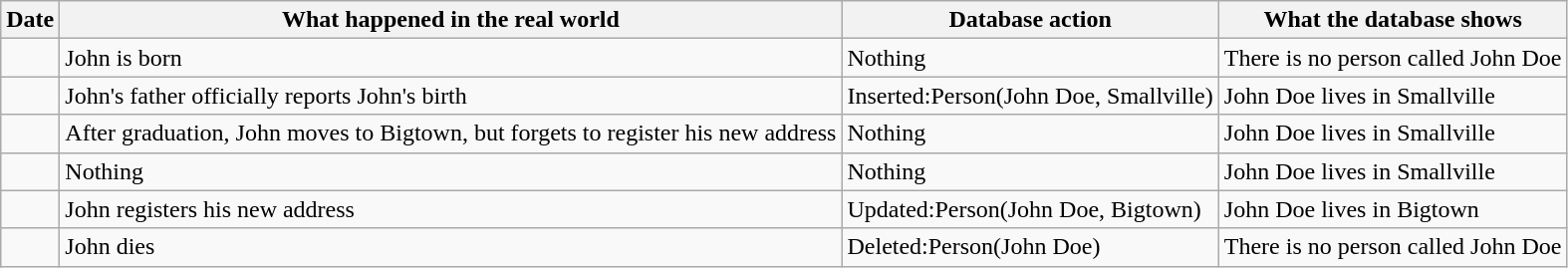<table class="wikitable">
<tr>
<th>Date</th>
<th>What happened in the real world</th>
<th>Database action</th>
<th>What the database shows</th>
</tr>
<tr>
<td></td>
<td>John is born</td>
<td>Nothing</td>
<td>There is no person called John Doe</td>
</tr>
<tr>
<td></td>
<td>John's father officially reports John's birth</td>
<td>Inserted:Person(John Doe, Smallville)</td>
<td>John Doe lives in Smallville</td>
</tr>
<tr>
<td></td>
<td>After graduation, John moves to Bigtown, but forgets to register his new address</td>
<td>Nothing</td>
<td>John Doe lives in Smallville</td>
</tr>
<tr>
<td></td>
<td>Nothing</td>
<td>Nothing</td>
<td>John Doe lives in Smallville</td>
</tr>
<tr>
<td></td>
<td>John registers his new address</td>
<td>Updated:Person(John Doe, Bigtown)</td>
<td>John Doe lives in Bigtown</td>
</tr>
<tr>
<td></td>
<td>John dies</td>
<td>Deleted:Person(John Doe)</td>
<td>There is no person called John Doe</td>
</tr>
</table>
